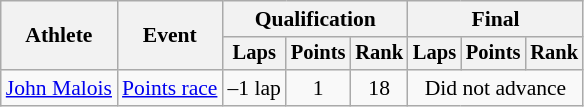<table class="wikitable" style="font-size:90%">
<tr>
<th rowspan=2>Athlete</th>
<th rowspan=2>Event</th>
<th colspan=3>Qualification</th>
<th colspan=3>Final</th>
</tr>
<tr style="font-size:95%">
<th>Laps</th>
<th>Points</th>
<th>Rank</th>
<th>Laps</th>
<th>Points</th>
<th>Rank</th>
</tr>
<tr align=center>
<td align=left><a href='#'>John Malois</a></td>
<td align=left><a href='#'>Points race</a></td>
<td>–1 lap</td>
<td>1</td>
<td>18</td>
<td colspan=3>Did not advance</td>
</tr>
</table>
